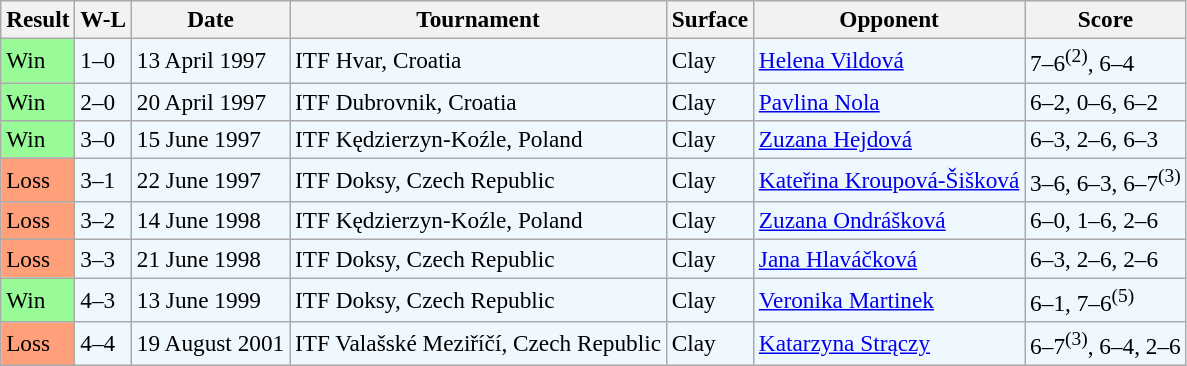<table class="sortable wikitable" style="font-size:97%;">
<tr>
<th>Result</th>
<th class="unsortable">W-L</th>
<th>Date</th>
<th>Tournament</th>
<th>Surface</th>
<th>Opponent</th>
<th class="unsortable">Score</th>
</tr>
<tr style="background:#f0f8ff;">
<td style="background:#98fb98;">Win</td>
<td>1–0</td>
<td>13 April 1997</td>
<td>ITF Hvar, Croatia</td>
<td>Clay</td>
<td> <a href='#'>Helena Vildová</a></td>
<td>7–6<sup>(2)</sup>, 6–4</td>
</tr>
<tr style="background:#f0f8ff;">
<td style="background:#98fb98;">Win</td>
<td>2–0</td>
<td>20 April 1997</td>
<td>ITF Dubrovnik, Croatia</td>
<td>Clay</td>
<td> <a href='#'>Pavlina Nola</a></td>
<td>6–2, 0–6, 6–2</td>
</tr>
<tr style="background:#f0f8ff;">
<td style="background:#98fb98;">Win</td>
<td>3–0</td>
<td>15 June 1997</td>
<td>ITF Kędzierzyn-Koźle, Poland</td>
<td>Clay</td>
<td> <a href='#'>Zuzana Hejdová</a></td>
<td>6–3, 2–6, 6–3</td>
</tr>
<tr style="background:#f0f8ff;">
<td style="background:#ffa07a;">Loss</td>
<td>3–1</td>
<td>22 June 1997</td>
<td>ITF Doksy, Czech Republic</td>
<td>Clay</td>
<td> <a href='#'>Kateřina Kroupová-Šišková</a></td>
<td>3–6, 6–3, 6–7<sup>(3)</sup></td>
</tr>
<tr style="background:#f0f8ff;">
<td style="background:#ffa07a;">Loss</td>
<td>3–2</td>
<td>14 June 1998</td>
<td>ITF Kędzierzyn-Koźle, Poland</td>
<td>Clay</td>
<td> <a href='#'>Zuzana Ondrášková</a></td>
<td>6–0, 1–6, 2–6</td>
</tr>
<tr style="background:#f0f8ff;">
<td style="background:#ffa07a;">Loss</td>
<td>3–3</td>
<td>21 June 1998</td>
<td>ITF Doksy, Czech Republic</td>
<td>Clay</td>
<td> <a href='#'>Jana Hlaváčková</a></td>
<td>6–3, 2–6, 2–6</td>
</tr>
<tr style="background:#f0f8ff;">
<td style="background:#98fb98;">Win</td>
<td>4–3</td>
<td>13 June 1999</td>
<td>ITF Doksy, Czech Republic</td>
<td>Clay</td>
<td> <a href='#'>Veronika Martinek</a></td>
<td>6–1, 7–6<sup>(5)</sup></td>
</tr>
<tr style="background:#f0f8ff;">
<td style="background:#ffa07a;">Loss</td>
<td>4–4</td>
<td>19 August 2001</td>
<td>ITF Valašské Meziříčí, Czech Republic</td>
<td>Clay</td>
<td> <a href='#'>Katarzyna Strączy</a></td>
<td>6–7<sup>(3)</sup>, 6–4, 2–6</td>
</tr>
</table>
